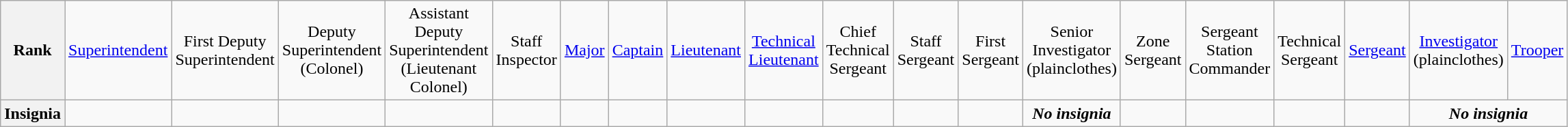<table class="wikitable">
<tr style="text-align:center;">
<th>Rank</th>
<td><a href='#'>Superintendent</a></td>
<td>First Deputy Superintendent</td>
<td>Deputy Superintendent (Colonel)</td>
<td>Assistant Deputy Superintendent (Lieutenant Colonel)</td>
<td>Staff Inspector</td>
<td><a href='#'>Major</a></td>
<td><a href='#'>Captain</a></td>
<td><a href='#'>Lieutenant</a></td>
<td><a href='#'>Technical Lieutenant</a></td>
<td>Chief Technical Sergeant</td>
<td>Staff Sergeant</td>
<td>First Sergeant</td>
<td>Senior Investigator (plainclothes)</td>
<td>Zone Sergeant</td>
<td>Sergeant Station Commander</td>
<td>Technical Sergeant</td>
<td><a href='#'>Sergeant</a></td>
<td><a href='#'>Investigator</a> (plainclothes)</td>
<td><a href='#'>Trooper</a></td>
</tr>
<tr style="text-align:center;">
<th>Insignia</th>
<td></td>
<td></td>
<td></td>
<td></td>
<td></td>
<td></td>
<td></td>
<td></td>
<td></td>
<td></td>
<td></td>
<td></td>
<td><strong><em>No insignia</em></strong></td>
<td></td>
<td></td>
<td></td>
<td></td>
<td colspan=2><strong><em>No insignia</em></strong></td>
</tr>
</table>
